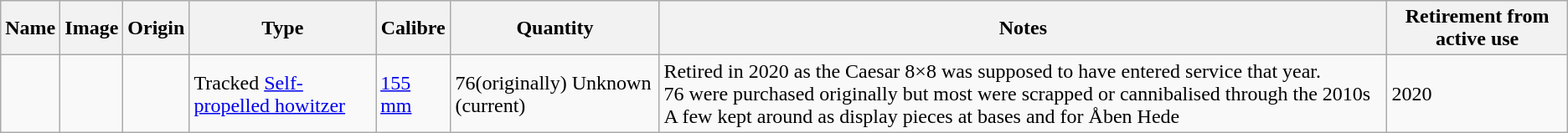<table class="wikitable">
<tr>
<th>Name</th>
<th>Image</th>
<th>Origin</th>
<th>Type</th>
<th>Calibre</th>
<th>Quantity</th>
<th>Notes</th>
<th>Retirement from active use</th>
</tr>
<tr>
<td></td>
<td></td>
<td></td>
<td>Tracked <a href='#'>Self-propelled howitzer</a></td>
<td><a href='#'>155 mm</a></td>
<td>76(originally) Unknown (current)</td>
<td>Retired in 2020 as the Caesar 8×8 was supposed to have entered service that year.<br>76 were purchased originally but most were scrapped or cannibalised through the 2010s A few kept around as display pieces at bases and for Åben Hede </td>
<td>2020</td>
</tr>
</table>
